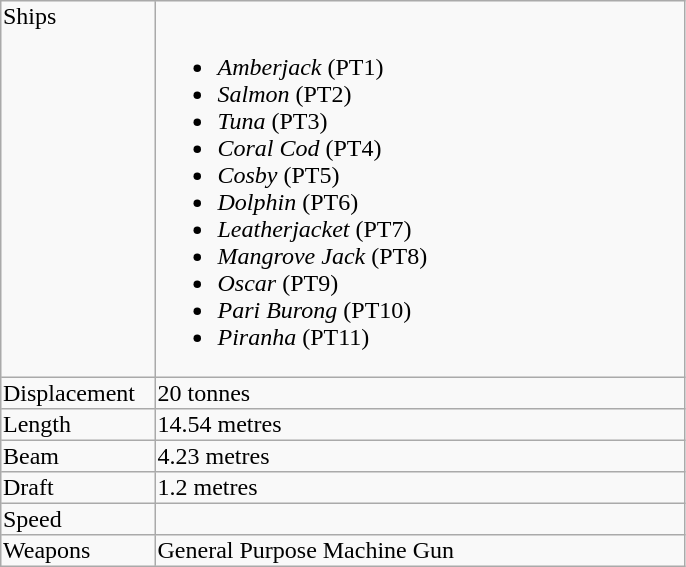<table align="left" border="1" style="background: #F9F9F9; border: 1px solid #AAA; border-collapse: collapse">
<tr>
<td valign="top" width="100">Ships</td>
<td valign="top" width="350"><br><ul><li><em>Amberjack</em> (PT1)</li><li><em>Salmon</em> (PT2)</li><li><em>Tuna</em> (PT3)</li><li><em>Coral Cod</em> (PT4)</li><li><em>Cosby</em> (PT5)</li><li><em>Dolphin</em> (PT6)</li><li><em>Leatherjacket</em> (PT7)</li><li><em>Mangrove Jack</em> (PT8)</li><li><em>Oscar</em> (PT9)</li><li><em>Pari Burong</em> (PT10)</li><li><em>Piranha</em> (PT11)</li></ul></td>
</tr>
<tr>
<td valign="top" width="100">Displacement</td>
<td valign="top" width="350">20 tonnes</td>
</tr>
<tr>
<td valign="top" width="100">Length</td>
<td valign="top" width="350">14.54 metres</td>
</tr>
<tr>
<td valign="top" width="100">Beam</td>
<td valign="top" width="350">4.23 metres</td>
</tr>
<tr>
<td valign="top" width="100">Draft</td>
<td valign="top" width="350">1.2 metres</td>
</tr>
<tr>
<td valign="top" width="100">Speed</td>
<td valign="top" width="350"></td>
</tr>
<tr>
<td valign="top" width="100">Weapons</td>
<td valign="top" width="350">General Purpose Machine Gun</td>
</tr>
</table>
